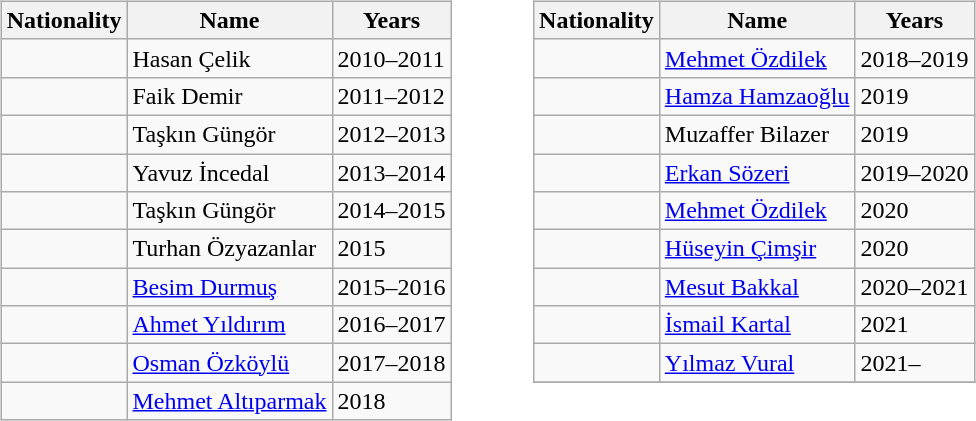<table>
<tr>
<td width="10"> </td>
<td valign="top"><br><table class="wikitable" style="text-align: center">
<tr>
<th>Nationality</th>
<th>Name</th>
<th>Years</th>
</tr>
<tr>
<td></td>
<td align=left>Hasan Çelik</td>
<td align=left>2010–2011</td>
</tr>
<tr>
<td></td>
<td align=left>Faik Demir</td>
<td align=left>2011–2012</td>
</tr>
<tr>
<td></td>
<td align=left>Taşkın Güngör</td>
<td align=left>2012–2013</td>
</tr>
<tr>
<td></td>
<td align=left>Yavuz İncedal</td>
<td align=left>2013–2014</td>
</tr>
<tr>
<td></td>
<td align=left>Taşkın Güngör</td>
<td align=left>2014–2015</td>
</tr>
<tr>
<td></td>
<td align=left>Turhan Özyazanlar</td>
<td align=left>2015</td>
</tr>
<tr>
<td></td>
<td align=left><a href='#'>Besim Durmuş</a></td>
<td align=left>2015–2016</td>
</tr>
<tr>
<td></td>
<td align=left><a href='#'>Ahmet Yıldırım</a></td>
<td align=left>2016–2017</td>
</tr>
<tr>
<td></td>
<td align=left><a href='#'>Osman Özköylü</a></td>
<td align=left>2017–2018</td>
</tr>
<tr>
<td></td>
<td align=left><a href='#'>Mehmet Altıparmak</a></td>
<td align=left>2018</td>
</tr>
</table>
</td>
<td width="30"> </td>
<td valign="top"><br><table class="wikitable" style="text-align: center">
<tr>
<th>Nationality</th>
<th>Name</th>
<th>Years</th>
</tr>
<tr>
<td></td>
<td align=left><a href='#'>Mehmet Özdilek</a></td>
<td align=left>2018–2019</td>
</tr>
<tr>
<td></td>
<td align=left><a href='#'>Hamza Hamzaoğlu</a></td>
<td align=left>2019</td>
</tr>
<tr>
<td></td>
<td align=left>Muzaffer Bilazer</td>
<td align=left>2019</td>
</tr>
<tr>
<td></td>
<td align=left><a href='#'>Erkan Sözeri</a></td>
<td align=left>2019–2020</td>
</tr>
<tr>
<td></td>
<td align=left><a href='#'>Mehmet Özdilek</a></td>
<td align=left>2020</td>
</tr>
<tr>
<td></td>
<td align=left><a href='#'>Hüseyin Çimşir</a></td>
<td align=left>2020</td>
</tr>
<tr>
<td></td>
<td align=left><a href='#'>Mesut Bakkal</a></td>
<td align=left>2020–2021</td>
</tr>
<tr>
<td></td>
<td align=left><a href='#'>İsmail Kartal</a></td>
<td align=left>2021</td>
</tr>
<tr>
<td></td>
<td align=left><a href='#'>Yılmaz Vural</a></td>
<td align=left>2021–</td>
</tr>
<tr>
</tr>
</table>
</td>
</tr>
</table>
